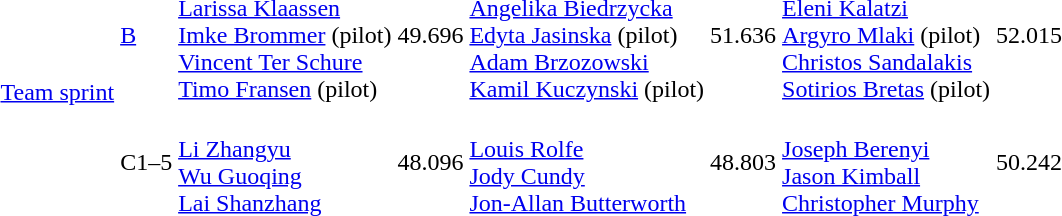<table>
<tr>
<td rowspan=2><a href='#'>Team sprint</a></td>
<td><a href='#'>B</a></td>
<td><br><a href='#'>Larissa Klaassen</a><br><a href='#'>Imke Brommer</a> (pilot)<br><a href='#'>Vincent Ter Schure</a><br><a href='#'>Timo Fransen</a> (pilot)</td>
<td>49.696</td>
<td><br><a href='#'>Angelika Biedrzycka</a><br><a href='#'>Edyta Jasinska</a> (pilot)<br><a href='#'>Adam Brzozowski</a><br><a href='#'>Kamil Kuczynski</a> (pilot)</td>
<td>51.636</td>
<td><br><a href='#'>Eleni Kalatzi</a><br><a href='#'>Argyro Mlaki</a> (pilot)<br><a href='#'>Christos Sandalakis</a><br><a href='#'>Sotirios Bretas</a> (pilot)</td>
<td>52.015</td>
</tr>
<tr>
<td>C1–5</td>
<td><br><a href='#'>Li Zhangyu</a><br><a href='#'>Wu Guoqing</a><br><a href='#'>Lai Shanzhang</a></td>
<td>48.096</td>
<td><br><a href='#'>Louis Rolfe</a><br><a href='#'>Jody Cundy</a><br><a href='#'>Jon-Allan Butterworth</a></td>
<td>48.803</td>
<td><br><a href='#'>Joseph Berenyi</a><br><a href='#'>Jason Kimball</a><br><a href='#'>Christopher Murphy</a></td>
<td>50.242</td>
</tr>
</table>
